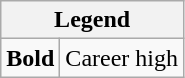<table class="wikitable mw-collapsible mw-collapsed">
<tr>
<th colspan="2">Legend</th>
</tr>
<tr>
<td><strong>Bold</strong></td>
<td>Career high</td>
</tr>
</table>
